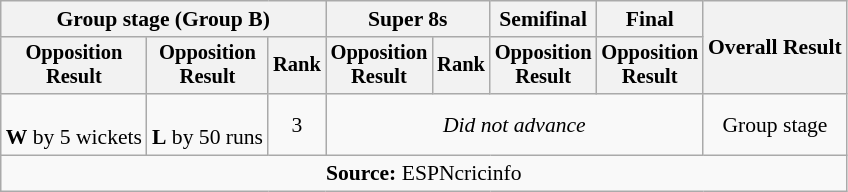<table class=wikitable style=font-size:90%;text-align:center>
<tr>
<th colspan=3>Group stage (Group B)</th>
<th colspan=2>Super 8s</th>
<th>Semifinal</th>
<th>Final</th>
<th rowspan=2>Overall Result</th>
</tr>
<tr style=font-size:95%>
<th>Opposition<br>Result</th>
<th>Opposition<br>Result</th>
<th>Rank</th>
<th>Opposition<br>Result</th>
<th>Rank</th>
<th>Opposition<br>Result</th>
<th>Opposition<br>Result</th>
</tr>
<tr>
<td><br><strong>W</strong> by 5 wickets</td>
<td><br><strong>L</strong> by 50 runs</td>
<td>3</td>
<td colspan=4><em>Did not advance</em></td>
<td>Group stage</td>
</tr>
<tr>
<td colspan="11"><strong>Source:</strong> ESPNcricinfo</td>
</tr>
</table>
